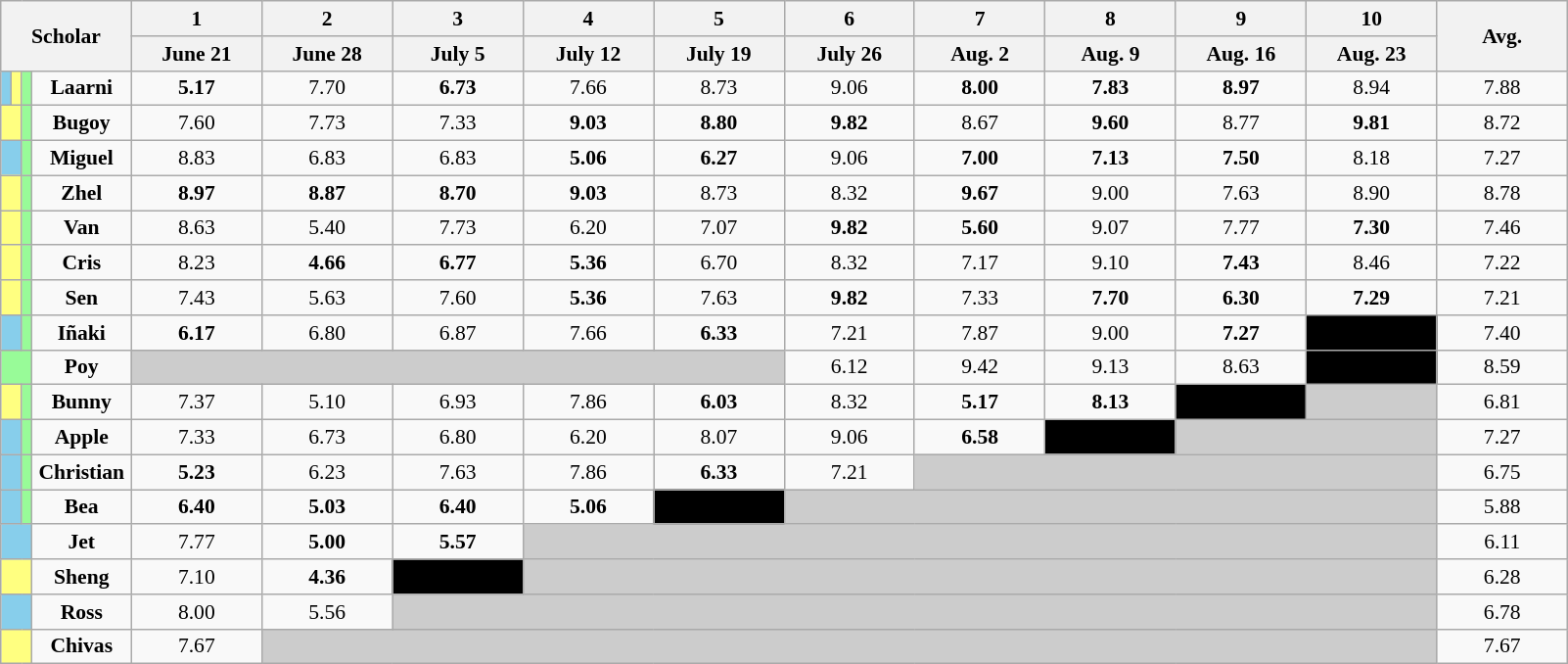<table class="wikitable" style="font-size:90%; text-align:center">
<tr>
<th style="width: 8%;" rowspan="2" colspan="4"><strong>Scholar</strong></th>
<th style="width: 8%">1</th>
<th style="width: 8%">2</th>
<th style="width: 8%">3</th>
<th style="width: 8%">4</th>
<th style="width: 8%">5</th>
<th style="width: 8%">6</th>
<th style="width: 8%">7</th>
<th style="width: 8%">8</th>
<th style="width: 8%">9</th>
<th style="width: 8%">10</th>
<th style="width: 8%" rowspan="2">Avg.</th>
</tr>
<tr>
<th>June 21</th>
<th>June 28</th>
<th>July 5</th>
<th>July 12</th>
<th>July 19</th>
<th>July 26</th>
<th>Aug. 2</th>
<th>Aug. 9</th>
<th>Aug. 16</th>
<th>Aug. 23</th>
</tr>
<tr>
<td style="background:skyblue;"></td>
<td style="background:#ffff80;"></td>
<td style="background:palegreen;"></td>
<td><strong>Laarni</strong></td>
<td><span><strong>5.17</strong></span></td>
<td>7.70</td>
<td><span><strong>6.73</strong></span></td>
<td>7.66</td>
<td>8.73</td>
<td>9.06</td>
<td><span><strong>8.00</strong></span></td>
<td><span><strong>7.83</strong></span></td>
<td><span><strong>8.97</strong></span></td>
<td>8.94</td>
<td>7.88</td>
</tr>
<tr>
<td style="background:#ffff80;" colspan="2"></td>
<td style="background:palegreen;"></td>
<td><strong>Bugoy</strong></td>
<td>7.60</td>
<td>7.73</td>
<td>7.33</td>
<td><span><strong>9.03</strong></span></td>
<td><span><strong>8.80</strong></span></td>
<td><span><strong>9.82</strong></span></td>
<td>8.67</td>
<td><span><strong>9.60</strong></span></td>
<td>8.77</td>
<td><span><strong>9.81</strong></span></td>
<td>8.72</td>
</tr>
<tr>
<td style="background:skyblue;" colspan="2"></td>
<td style="background:palegreen;"></td>
<td><strong>Miguel</strong></td>
<td>8.83</td>
<td>6.83</td>
<td>6.83</td>
<td><span><strong>5.06</strong></span></td>
<td><span><strong>6.27</strong></span></td>
<td>9.06</td>
<td><span><strong>7.00</strong></span></td>
<td><span><strong>7.13</strong></span></td>
<td><span><strong>7.50</strong></span></td>
<td>8.18</td>
<td>7.27</td>
</tr>
<tr>
<td style="background:#ffff80;" colspan="2"></td>
<td style="background:palegreen;"></td>
<td><strong>Zhel</strong></td>
<td><span><strong>8.97</strong></span></td>
<td><span><strong>8.87</strong></span></td>
<td><span><strong>8.70</strong></span></td>
<td><span><strong>9.03</strong></span></td>
<td>8.73</td>
<td>8.32</td>
<td><span><strong>9.67</strong></span></td>
<td>9.00</td>
<td>7.63</td>
<td>8.90</td>
<td>8.78</td>
</tr>
<tr>
<td style="background:#ffff80;" colspan="2"></td>
<td style="background:palegreen;"></td>
<td><strong>Van</strong></td>
<td>8.63</td>
<td>5.40</td>
<td>7.73</td>
<td>6.20</td>
<td>7.07</td>
<td><span><strong>9.82</strong></span></td>
<td><span><strong>5.60</strong></span></td>
<td>9.07</td>
<td>7.77</td>
<td><span><strong>7.30</strong></span></td>
<td>7.46</td>
</tr>
<tr>
<td style="background:#ffff80;" colspan="2"></td>
<td style="background:palegreen;"></td>
<td><strong>Cris</strong></td>
<td>8.23</td>
<td><span><strong>4.66</strong></span></td>
<td><span><strong>6.77</strong></span></td>
<td><span><strong>5.36</strong></span></td>
<td>6.70</td>
<td>8.32</td>
<td>7.17</td>
<td>9.10</td>
<td><span><strong>7.43</strong></span></td>
<td>8.46</td>
<td>7.22</td>
</tr>
<tr>
<td style="background:#ffff80;" colspan="2"></td>
<td style="background:palegreen;"></td>
<td><strong>Sen</strong></td>
<td>7.43</td>
<td>5.63</td>
<td>7.60</td>
<td><span><strong>5.36</strong></span></td>
<td>7.63</td>
<td><span><strong>9.82</strong></span></td>
<td>7.33</td>
<td><span><strong>7.70</strong></span></td>
<td><span><strong>6.30</strong></span></td>
<td><span><strong>7.29</strong></span></td>
<td>7.21</td>
</tr>
<tr>
<td style="background:skyblue;" colspan="2"></td>
<td style="background:palegreen;"></td>
<td><strong>Iñaki</strong></td>
<td><span><strong>6.17</strong></span></td>
<td>6.80</td>
<td>6.87</td>
<td>7.66</td>
<td><span><strong>6.33</strong></span></td>
<td>7.21</td>
<td>7.87</td>
<td>9.00</td>
<td><span><strong>7.27</strong></span></td>
<td style="background:#000;"><span>8.84</span></td>
<td>7.40</td>
</tr>
<tr>
<td style="background:palegreen;" colspan="3"></td>
<td><strong>Poy</strong></td>
<td style="background:#ccc;" colspan="5"></td>
<td>6.12</td>
<td>9.42</td>
<td>9.13</td>
<td>8.63</td>
<td style="background:#000;"><span> 9.63</span></td>
<td>8.59</td>
</tr>
<tr>
<td style="background:#ffff80;" colspan="2"></td>
<td style="background:palegreen;"></td>
<td><strong>Bunny</strong></td>
<td>7.37</td>
<td>5.10</td>
<td>6.93</td>
<td>7.86</td>
<td><span><strong>6.03</strong></span></td>
<td>8.32</td>
<td><span><strong>5.17</strong></span></td>
<td><span><strong>8.13</strong></span></td>
<td style="background:#000;"><span>6.40</span></td>
<td style="background:#ccc;"></td>
<td>6.81</td>
</tr>
<tr>
<td style="background:skyblue;" colspan="2"></td>
<td style="background:palegreen;"></td>
<td><strong>Apple</strong></td>
<td>7.33</td>
<td>6.73</td>
<td>6.80</td>
<td>6.20</td>
<td>8.07</td>
<td>9.06</td>
<td><span><strong>6.58</strong></span></td>
<td style="background:#000;"><span>7.40</span></td>
<td style="background:#ccc;" colspan="2"></td>
<td>7.27</td>
</tr>
<tr>
<td style="background:skyblue;" colspan="2"></td>
<td style="background:palegreen;"></td>
<td><strong>Christian</strong></td>
<td><span><strong>5.23</strong></span></td>
<td>6.23</td>
<td>7.63</td>
<td>7.86</td>
<td><span><strong>6.33</strong></span></td>
<td>7.21</td>
<td style="background:#ccc;" colspan="4"></td>
<td>6.75</td>
</tr>
<tr>
<td style="background:skyblue;" colspan="2"></td>
<td style="background:palegreen;"></td>
<td><strong>Bea</strong></td>
<td><span><strong>6.40</strong></span></td>
<td><span><strong>5.03</strong></span></td>
<td><span><strong>6.40</strong></span></td>
<td><span><strong>5.06</strong></span></td>
<td style="background:#000;"><span> 6.50</span></td>
<td style="background:#ccc;" colspan="5"></td>
<td>5.88</td>
</tr>
<tr>
<td style="background:skyblue;" colspan="3"></td>
<td><strong>Jet</strong></td>
<td>7.77</td>
<td><span><strong>5.00</strong></span></td>
<td><span><strong>5.57</strong></span></td>
<td style="background:#ccc;" colspan="7"></td>
<td>6.11</td>
</tr>
<tr>
<td style="background:#ffff80;" colspan="3"></td>
<td><strong>Sheng</strong></td>
<td>7.10</td>
<td><span><strong>4.36</strong></span></td>
<td style="background:#000;"><span>7.37</span></td>
<td style="background:#ccc;" colspan="7"></td>
<td>6.28</td>
</tr>
<tr>
<td style="background:skyblue;" colspan="3"></td>
<td><strong>Ross</strong></td>
<td>8.00</td>
<td>5.56</td>
<td style="background:#ccc;" colspan="8"></td>
<td>6.78</td>
</tr>
<tr>
<td style="background:#ffff80;" colspan="3"></td>
<td><strong>Chivas</strong></td>
<td>7.67</td>
<td style="background:#ccc;" colspan="9"></td>
<td>7.67</td>
</tr>
</table>
